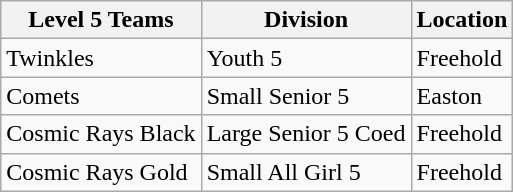<table class="wikitable">
<tr>
<th>Level 5 Teams</th>
<th>Division</th>
<th>Location</th>
</tr>
<tr>
<td>Twinkles</td>
<td>Youth 5</td>
<td>Freehold</td>
</tr>
<tr>
<td>Comets</td>
<td>Small Senior 5</td>
<td>Easton</td>
</tr>
<tr>
<td>Cosmic Rays Black</td>
<td>Large Senior 5 Coed</td>
<td>Freehold</td>
</tr>
<tr>
<td>Cosmic Rays Gold</td>
<td>Small All Girl 5</td>
<td>Freehold</td>
</tr>
</table>
